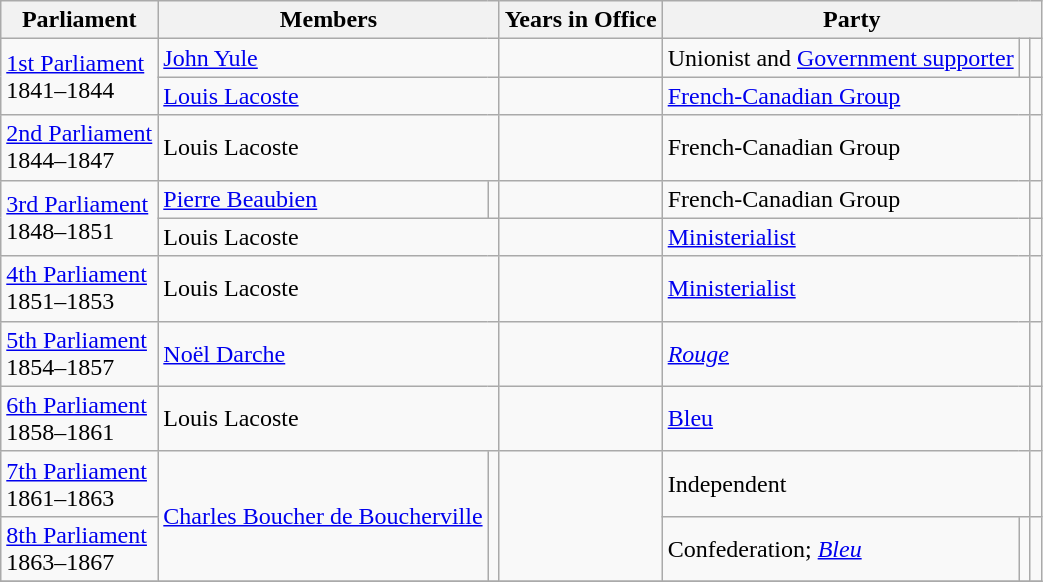<table class="wikitable">
<tr>
<th>Parliament</th>
<th colspan="2">Members</th>
<th>Years in Office</th>
<th colspan="3">Party</th>
</tr>
<tr>
<td rowspan="2"><a href='#'>1st Parliament</a><br>1841–1844</td>
<td colspan="2"><a href='#'>John Yule</a></td>
<td></td>
<td>Unionist and <a href='#'>Government supporter</a></td>
<td></td>
<td></td>
</tr>
<tr>
<td colspan="2"><a href='#'>Louis Lacoste</a></td>
<td></td>
<td colspan="2"><a href='#'>French-Canadian Group</a></td>
<td></td>
</tr>
<tr>
<td><a href='#'>2nd Parliament</a> <br>1844–1847</td>
<td colspan="2">Louis Lacoste</td>
<td></td>
<td colspan="2">French-Canadian Group</td>
<td></td>
</tr>
<tr>
<td rowspan="2"><a href='#'>3rd Parliament</a> <br> 1848–1851</td>
<td><a href='#'>Pierre Beaubien</a></td>
<td></td>
<td></td>
<td colspan="2">French-Canadian Group</td>
<td></td>
</tr>
<tr>
<td colspan="2">Louis Lacoste</td>
<td></td>
<td colspan="2"><a href='#'>Ministerialist</a></td>
<td></td>
</tr>
<tr>
<td><a href='#'>4th Parliament</a> <br> 1851–1853</td>
<td colspan="2">Louis Lacoste</td>
<td></td>
<td colspan="2"><a href='#'>Ministerialist</a></td>
<td></td>
</tr>
<tr>
<td><a href='#'>5th Parliament</a> <br> 1854–1857</td>
<td colspan="2"><a href='#'>Noël Darche</a></td>
<td></td>
<td colspan="2"><a href='#'><em>Rouge</em></a></td>
<td></td>
</tr>
<tr>
<td><a href='#'>6th Parliament</a> <br> 1858–1861</td>
<td colspan="2">Louis Lacoste</td>
<td></td>
<td colspan="2"><a href='#'>Bleu</a></td>
<td></td>
</tr>
<tr>
<td><a href='#'>7th Parliament</a> <br> 1861–1863</td>
<td rowspan="2"><a href='#'>Charles Boucher de Boucherville</a></td>
<td rowspan="2"></td>
<td rowspan="2"></td>
<td colspan="2">Independent</td>
<td></td>
</tr>
<tr>
<td><a href='#'>8th Parliament</a> <br> 1863–1867</td>
<td>Confederation; <a href='#'><em>Bleu</em></a></td>
<td></td>
<td></td>
</tr>
<tr>
</tr>
</table>
